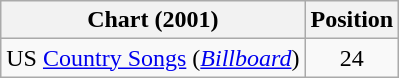<table class="wikitable sortable">
<tr>
<th scope="col">Chart (2001)</th>
<th scope="col">Position</th>
</tr>
<tr>
<td>US <a href='#'>Country Songs</a> (<em><a href='#'>Billboard</a></em>)</td>
<td align="center">24</td>
</tr>
</table>
